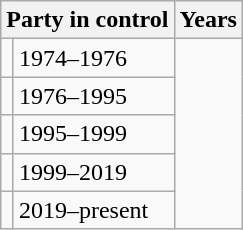<table class="wikitable">
<tr>
<th colspan=2>Party in control</th>
<th>Years</th>
</tr>
<tr>
<td></td>
<td>1974–1976</td>
</tr>
<tr>
<td></td>
<td>1976–1995</td>
</tr>
<tr>
<td></td>
<td>1995–1999</td>
</tr>
<tr>
<td></td>
<td>1999–2019</td>
</tr>
<tr>
<td></td>
<td>2019–present</td>
</tr>
</table>
